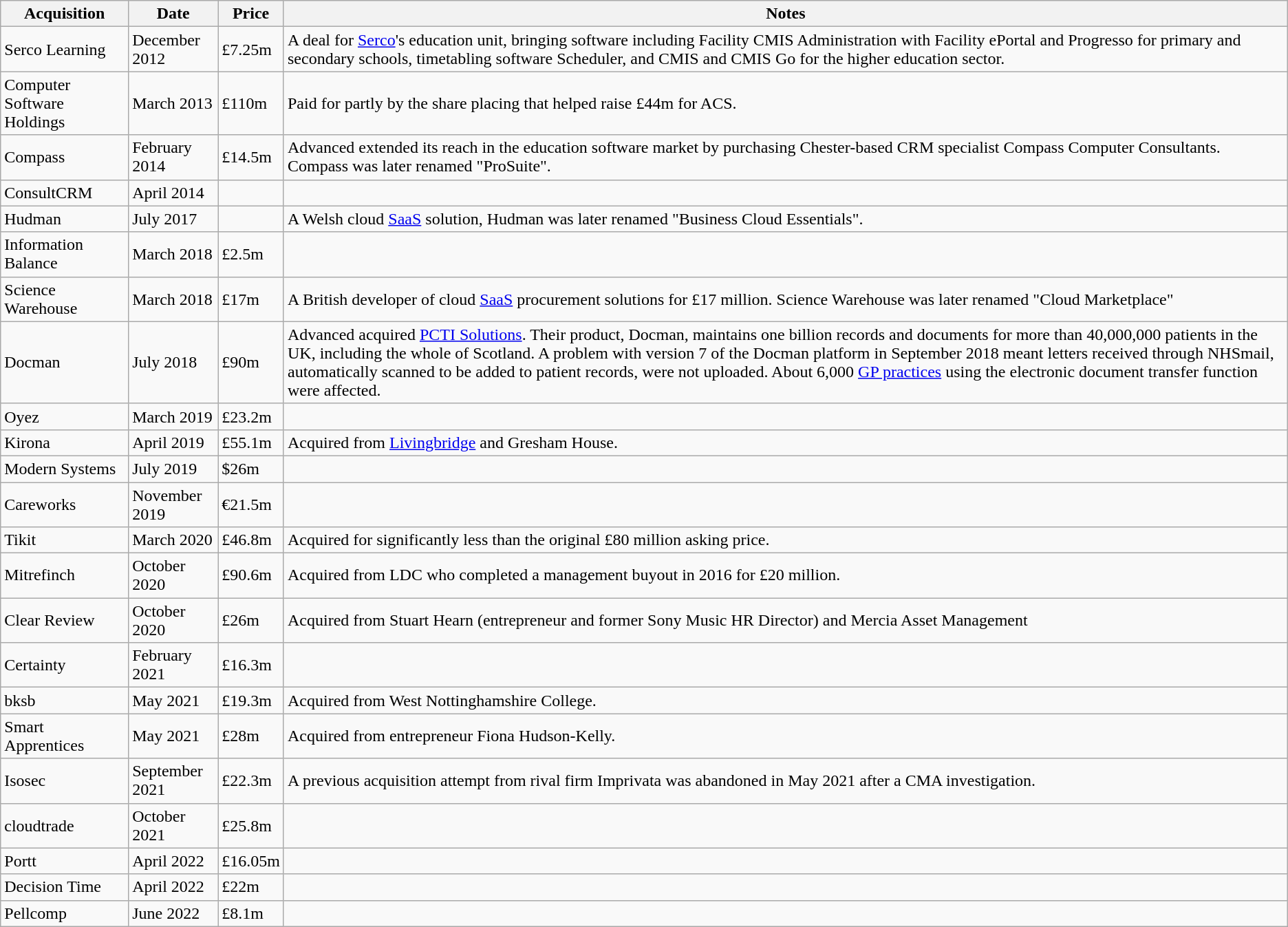<table class="wikitable">
<tr>
<th>Acquisition</th>
<th>Date</th>
<th>Price</th>
<th>Notes</th>
</tr>
<tr>
<td>Serco Learning</td>
<td>December 2012</td>
<td>£7.25m</td>
<td>A deal for <a href='#'>Serco</a>'s education unit, bringing software including Facility CMIS Administration with Facility ePortal and Progresso for primary and secondary schools, timetabling software Scheduler, and CMIS and CMIS Go for the higher education sector.</td>
</tr>
<tr>
<td>Computer Software Holdings</td>
<td>March 2013</td>
<td>£110m</td>
<td>Paid for partly by the share placing that helped raise £44m for ACS.</td>
</tr>
<tr>
<td>Compass</td>
<td>February 2014</td>
<td>£14.5m</td>
<td>Advanced extended its reach in the education software market by purchasing Chester-based CRM specialist Compass Computer Consultants. Compass was later renamed "ProSuite".</td>
</tr>
<tr>
<td>ConsultCRM</td>
<td>April 2014</td>
<td></td>
<td></td>
</tr>
<tr>
<td>Hudman</td>
<td>July 2017</td>
<td></td>
<td>A Welsh cloud <a href='#'>SaaS</a> solution, Hudman was later renamed "Business Cloud Essentials".</td>
</tr>
<tr>
<td>Information Balance</td>
<td>March 2018</td>
<td>£2.5m</td>
<td></td>
</tr>
<tr>
<td>Science Warehouse</td>
<td>March 2018</td>
<td>£17m</td>
<td>A British developer of cloud <a href='#'>SaaS</a> procurement solutions for £17 million. Science Warehouse was later renamed "Cloud Marketplace"</td>
</tr>
<tr>
<td>Docman</td>
<td>July 2018</td>
<td>£90m</td>
<td>Advanced acquired <a href='#'>PCTI Solutions</a>. Their product, Docman, maintains one billion records and documents for more than 40,000,000 patients in the UK, including the whole of Scotland.  A problem with version 7 of the Docman platform in September 2018 meant letters received through NHSmail, automatically scanned to be added to patient records, were not uploaded. About 6,000 <a href='#'>GP practices</a> using the electronic document transfer function were affected.</td>
</tr>
<tr>
<td>Oyez</td>
<td>March 2019</td>
<td>£23.2m</td>
<td></td>
</tr>
<tr>
<td>Kirona</td>
<td>April 2019</td>
<td>£55.1m</td>
<td>Acquired from <a href='#'>Livingbridge</a> and Gresham House.</td>
</tr>
<tr>
<td>Modern Systems</td>
<td>July 2019</td>
<td>$26m</td>
<td></td>
</tr>
<tr>
<td>Careworks</td>
<td>November 2019</td>
<td>€21.5m</td>
<td></td>
</tr>
<tr>
<td>Tikit</td>
<td>March 2020</td>
<td>£46.8m</td>
<td>Acquired for significantly less than the original £80 million asking price.</td>
</tr>
<tr>
<td>Mitrefinch</td>
<td>October 2020</td>
<td>£90.6m</td>
<td>Acquired from LDC who completed a management buyout in 2016 for £20 million.</td>
</tr>
<tr>
<td>Clear Review</td>
<td>October 2020</td>
<td>£26m</td>
<td>Acquired from Stuart Hearn (entrepreneur and former Sony Music HR Director) and Mercia Asset Management</td>
</tr>
<tr>
<td>Certainty</td>
<td>February 2021</td>
<td>£16.3m</td>
<td></td>
</tr>
<tr>
<td>bksb</td>
<td>May 2021</td>
<td>£19.3m</td>
<td>Acquired from West Nottinghamshire College.</td>
</tr>
<tr>
<td>Smart Apprentices</td>
<td>May 2021</td>
<td>£28m</td>
<td>Acquired from entrepreneur Fiona Hudson-Kelly.</td>
</tr>
<tr>
<td>Isosec</td>
<td>September 2021</td>
<td>£22.3m</td>
<td>A previous acquisition attempt from rival firm Imprivata was abandoned in May 2021 after a CMA investigation.</td>
</tr>
<tr>
<td>cloudtrade</td>
<td>October 2021</td>
<td>£25.8m</td>
<td></td>
</tr>
<tr>
<td>Portt</td>
<td>April 2022</td>
<td>£16.05m</td>
<td></td>
</tr>
<tr>
<td>Decision Time</td>
<td>April 2022</td>
<td>£22m</td>
<td></td>
</tr>
<tr>
<td>Pellcomp</td>
<td>June 2022</td>
<td>£8.1m</td>
<td></td>
</tr>
</table>
